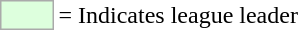<table>
<tr>
<td style="background:#DDFFDD; border:1px solid #aaa; width:2em;"></td>
<td>= Indicates league leader</td>
</tr>
</table>
